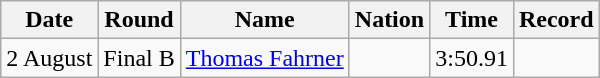<table class=wikitable style=text-align:center>
<tr>
<th>Date</th>
<th>Round</th>
<th>Name</th>
<th>Nation</th>
<th>Time</th>
<th>Record</th>
</tr>
<tr>
<td>2 August</td>
<td>Final B</td>
<td><a href='#'>Thomas Fahrner</a></td>
<td></td>
<td>3:50.91</td>
<td></td>
</tr>
</table>
